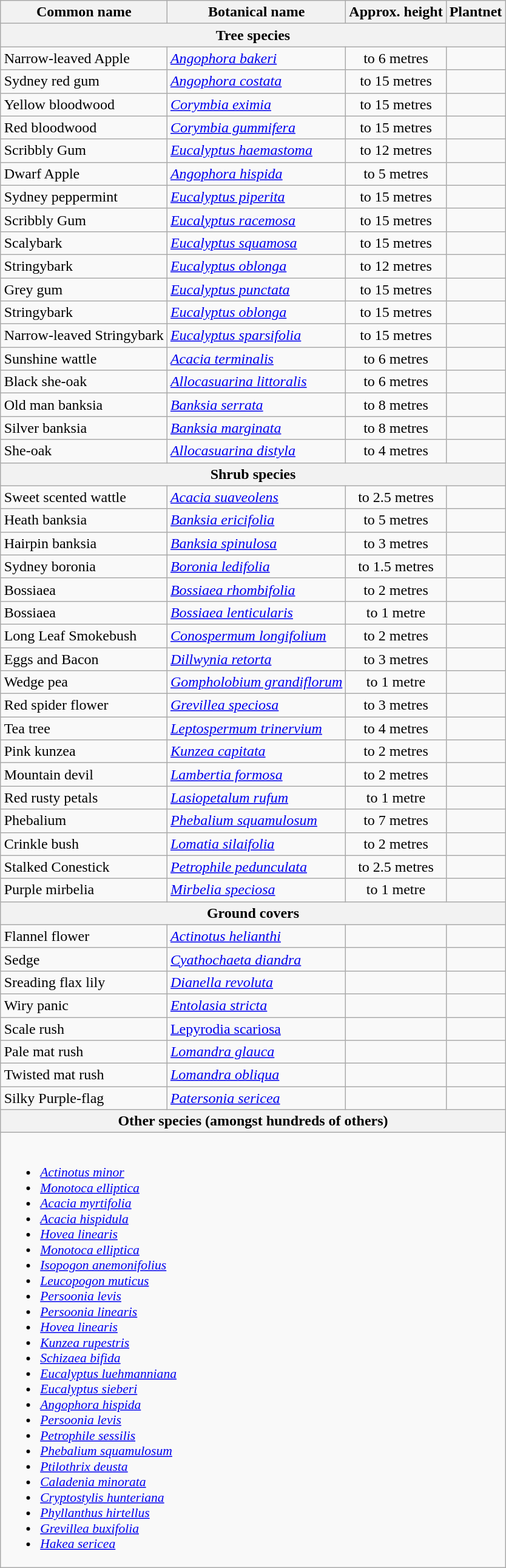<table class="wikitable" style="margin: 1em auto; max-width: 45em;">
<tr>
<th>Common name</th>
<th>Botanical name</th>
<th>Approx. height</th>
<th>Plantnet</th>
</tr>
<tr>
<th colspan="4">Tree species</th>
</tr>
<tr>
<td>Narrow-leaved Apple</td>
<td><em><a href='#'>Angophora bakeri</a></em></td>
<td align="center">to 6 metres</td>
<td align="center"></td>
</tr>
<tr>
<td>Sydney red gum</td>
<td><em><a href='#'>Angophora costata</a></em></td>
<td align="center">to 15 metres</td>
<td align="center"></td>
</tr>
<tr>
<td>Yellow bloodwood</td>
<td><em><a href='#'>Corymbia eximia</a></em></td>
<td align="center">to 15 metres</td>
<td align="center"></td>
</tr>
<tr>
<td>Red bloodwood</td>
<td><em><a href='#'>Corymbia gummifera</a></em></td>
<td align="center">to 15 metres</td>
<td align="center"></td>
</tr>
<tr>
<td>Scribbly Gum</td>
<td><em><a href='#'>Eucalyptus haemastoma</a></em></td>
<td align="center">to 12 metres</td>
<td align="center"></td>
</tr>
<tr>
<td>Dwarf Apple</td>
<td><em><a href='#'>Angophora hispida</a></em></td>
<td align="center">to 5 metres</td>
<td align="center"></td>
</tr>
<tr>
<td>Sydney peppermint</td>
<td><em><a href='#'>Eucalyptus piperita</a></em></td>
<td align="center">to 15 metres</td>
<td align="center"></td>
</tr>
<tr>
<td>Scribbly Gum</td>
<td><em><a href='#'>Eucalyptus racemosa</a></em></td>
<td align="center">to 15 metres</td>
<td align="center"></td>
</tr>
<tr>
<td>Scalybark</td>
<td><em><a href='#'>Eucalyptus squamosa</a></em></td>
<td align="center">to 15 metres</td>
<td align="center"></td>
</tr>
<tr>
<td>Stringybark</td>
<td><em><a href='#'>Eucalyptus oblonga</a></em></td>
<td align="center">to 12 metres</td>
<td align="center"></td>
</tr>
<tr>
<td>Grey gum</td>
<td><em><a href='#'>Eucalyptus punctata</a></em></td>
<td align="center">to 15 metres</td>
<td align="center"></td>
</tr>
<tr>
<td>Stringybark</td>
<td><em><a href='#'>Eucalyptus oblonga</a></em></td>
<td align="center">to 15 metres</td>
<td align="center"></td>
</tr>
<tr>
<td>Narrow-leaved Stringybark</td>
<td><em><a href='#'>Eucalyptus sparsifolia</a></em></td>
<td align="center">to 15 metres</td>
<td align="center"></td>
</tr>
<tr>
<td>Sunshine wattle</td>
<td><em><a href='#'>Acacia terminalis</a></em></td>
<td align="center">to 6 metres</td>
<td align="center"></td>
</tr>
<tr>
<td>Black she-oak</td>
<td><em><a href='#'>Allocasuarina littoralis</a></em></td>
<td align="center">to 6 metres</td>
<td align="center"></td>
</tr>
<tr>
<td>Old man banksia</td>
<td><em><a href='#'>Banksia serrata</a></em></td>
<td align="center">to 8 metres</td>
<td align="center"></td>
</tr>
<tr>
<td>Silver banksia</td>
<td><em><a href='#'>Banksia marginata</a></em></td>
<td align="center">to 8 metres</td>
<td align="center"></td>
</tr>
<tr>
<td>She-oak</td>
<td><em><a href='#'>Allocasuarina distyla</a></em></td>
<td align="center">to 4 metres</td>
<td align="center"></td>
</tr>
<tr>
<th colspan="4">Shrub species</th>
</tr>
<tr>
<td>Sweet scented wattle</td>
<td><em><a href='#'>Acacia suaveolens</a></em></td>
<td align="center">to 2.5 metres</td>
<td align="center"></td>
</tr>
<tr>
<td>Heath banksia</td>
<td><em><a href='#'>Banksia ericifolia</a></em></td>
<td align="center">to 5 metres</td>
<td align="center"></td>
</tr>
<tr>
<td>Hairpin banksia</td>
<td><em><a href='#'>Banksia spinulosa</a></em></td>
<td align="center">to 3 metres</td>
<td align="center"></td>
</tr>
<tr>
<td>Sydney boronia</td>
<td><em><a href='#'>Boronia ledifolia</a></em></td>
<td align="center">to 1.5 metres</td>
<td align="center"></td>
</tr>
<tr>
<td>Bossiaea</td>
<td><em><a href='#'>Bossiaea rhombifolia</a></em></td>
<td align="center">to 2 metres</td>
<td align="center"></td>
</tr>
<tr>
<td>Bossiaea</td>
<td><em><a href='#'>Bossiaea lenticularis</a></em></td>
<td align="center">to 1 metre</td>
<td align="center"></td>
</tr>
<tr>
<td>Long Leaf Smokebush</td>
<td><em><a href='#'>Conospermum longifolium</a></em></td>
<td align="center">to 2 metres</td>
<td align="center"></td>
</tr>
<tr>
<td>Eggs and Bacon</td>
<td><em><a href='#'>Dillwynia retorta</a></em></td>
<td align="center">to 3 metres</td>
<td align="center"></td>
</tr>
<tr>
<td>Wedge pea</td>
<td><em><a href='#'>Gompholobium grandiflorum</a></em></td>
<td align="center">to 1 metre</td>
<td align="center"></td>
</tr>
<tr>
<td>Red spider flower</td>
<td><em><a href='#'>Grevillea speciosa</a></em></td>
<td align="center">to 3 metres</td>
<td align="center"></td>
</tr>
<tr>
<td>Tea tree</td>
<td><em><a href='#'>Leptospermum trinervium</a></em></td>
<td align="center">to 4 metres</td>
<td align="center"></td>
</tr>
<tr>
<td>Pink kunzea</td>
<td><em><a href='#'>Kunzea capitata</a></em></td>
<td align="center">to 2 metres</td>
<td align="center"></td>
</tr>
<tr>
<td>Mountain devil</td>
<td><em><a href='#'>Lambertia formosa</a></em></td>
<td align="center">to 2 metres</td>
<td align="center"></td>
</tr>
<tr>
<td>Red rusty petals</td>
<td><em><a href='#'>Lasiopetalum rufum</a></em></td>
<td align="center">to 1 metre</td>
<td align="center"></td>
</tr>
<tr>
<td>Phebalium</td>
<td><em><a href='#'>Phebalium squamulosum</a></em></td>
<td align="center">to 7 metres</td>
<td align="center"></td>
</tr>
<tr>
<td>Crinkle bush</td>
<td><em><a href='#'>Lomatia silaifolia</a></em></td>
<td align="center">to 2 metres</td>
<td align="center"></td>
</tr>
<tr>
<td>Stalked Conestick</td>
<td><em><a href='#'>Petrophile pedunculata</a></em></td>
<td align="center">to 2.5 metres</td>
<td align="center"></td>
</tr>
<tr>
<td>Purple mirbelia</td>
<td><em><a href='#'>Mirbelia speciosa</a></em></td>
<td align="center">to 1 metre</td>
<td align="center"></td>
</tr>
<tr>
<th colspan="4">Ground covers</th>
</tr>
<tr>
<td>Flannel flower</td>
<td><em><a href='#'>Actinotus helianthi</a></em></td>
<td align="center"></td>
<td align="center"></td>
</tr>
<tr>
<td>Sedge</td>
<td><em><a href='#'>Cyathochaeta diandra</a></em></td>
<td align="center"></td>
<td align="center"></td>
</tr>
<tr>
<td>Sreading flax lily</td>
<td><em><a href='#'>Dianella revoluta</a></em></td>
<td align="center"></td>
<td align="center"></td>
</tr>
<tr>
<td>Wiry panic</td>
<td><em><a href='#'>Entolasia stricta</a></em></td>
<td align="center"></td>
<td align="center"></td>
</tr>
<tr>
<td>Scale rush</td>
<td><a href='#'>Lepyrodia scariosa</a></td>
<td align="center"></td>
<td align="center"></td>
</tr>
<tr>
<td>Pale mat rush</td>
<td><em><a href='#'>Lomandra glauca</a></em></td>
<td align="center"></td>
<td align="center"></td>
</tr>
<tr>
<td>Twisted mat rush</td>
<td><em><a href='#'>Lomandra obliqua</a></em></td>
<td align="center"></td>
<td align="center"></td>
</tr>
<tr>
<td>Silky Purple-flag</td>
<td><em><a href='#'>Patersonia sericea</a></em></td>
<td align="center"></td>
<td align="center"></td>
</tr>
<tr>
<th colspan="4">Other species (amongst hundreds of others)</th>
</tr>
<tr>
<td colspan = 4 style="font-size:90%;"><br><ul><li><em><a href='#'>Actinotus minor</a></em></li><li><em><a href='#'>Monotoca elliptica</a></em></li><li><em><a href='#'>Acacia myrtifolia</a></em></li><li><em><a href='#'>Acacia hispidula</a></em></li><li><em><a href='#'>Hovea linearis</a></em></li><li><em><a href='#'>Monotoca elliptica</a></em></li><li><em><a href='#'>Isopogon anemonifolius</a></em></li><li><em><a href='#'>Leucopogon muticus</a></em></li><li><em><a href='#'>Persoonia levis</a></em></li><li><em><a href='#'>Persoonia linearis</a></em></li><li><em><a href='#'>Hovea linearis</a></em></li><li><em><a href='#'>Kunzea rupestris</a></em></li><li><em><a href='#'>Schizaea bifida</a></em></li><li><em><a href='#'>Eucalyptus luehmanniana</a></em></li><li><em><a href='#'>Eucalyptus sieberi</a></em></li><li><em><a href='#'>Angophora hispida</a></em></li><li><em><a href='#'>Persoonia levis</a></em></li><li><em><a href='#'>Petrophile sessilis</a></em></li><li><em><a href='#'>Phebalium squamulosum</a></em></li><li><em><a href='#'>Ptilothrix deusta</a></em></li><li><em><a href='#'>Caladenia minorata</a></em></li><li><em><a href='#'>Cryptostylis hunteriana</a></em></li><li><em><a href='#'>Phyllanthus hirtellus</a></em></li><li><em><a href='#'>Grevillea buxifolia</a></em></li><li><em><a href='#'>Hakea sericea</a></em></li></ul></td>
</tr>
</table>
